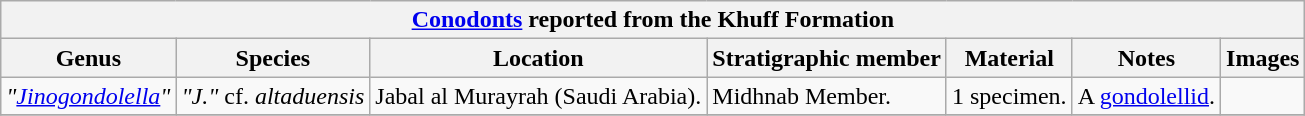<table class="wikitable" align="center">
<tr>
<th colspan="7" align="center"><strong><a href='#'>Conodonts</a> reported from the Khuff Formation</strong></th>
</tr>
<tr>
<th>Genus</th>
<th>Species</th>
<th>Location</th>
<th><strong>Stratigraphic member</strong></th>
<th><strong>Material</strong></th>
<th>Notes</th>
<th>Images</th>
</tr>
<tr>
<td><em>"<a href='#'>Jinogondolella</a>"</em></td>
<td><em>"J."</em> cf. <em>altaduensis</em></td>
<td>Jabal al Murayrah (Saudi Arabia).</td>
<td>Midhnab Member.</td>
<td>1 specimen.</td>
<td>A <a href='#'>gondolellid</a>.</td>
<td></td>
</tr>
<tr>
</tr>
</table>
